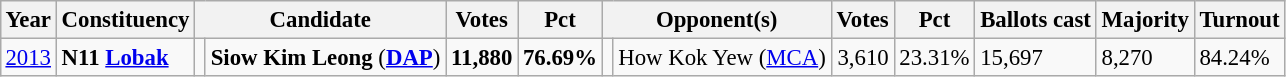<table class="wikitable" style="margin:0.5em ; font-size:95%">
<tr>
<th>Year</th>
<th>Constituency</th>
<th colspan=2>Candidate</th>
<th>Votes</th>
<th>Pct</th>
<th colspan=2>Opponent(s)</th>
<th>Votes</th>
<th>Pct</th>
<th>Ballots cast</th>
<th>Majority</th>
<th>Turnout</th>
</tr>
<tr>
<td><a href='#'>2013</a></td>
<td><strong>N11 <a href='#'>Lobak</a></strong></td>
<td></td>
<td><strong>Siow Kim Leong</strong> (<a href='#'><strong>DAP</strong></a>)</td>
<td align=right><strong>11,880</strong></td>
<td><strong>76.69%</strong></td>
<td></td>
<td>How Kok Yew (<a href='#'>MCA</a>)</td>
<td align=right>3,610</td>
<td>23.31%</td>
<td>15,697</td>
<td>8,270</td>
<td>84.24%</td>
</tr>
</table>
